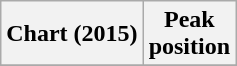<table class="wikitable plainrowheaders" style="text-align:center">
<tr>
<th>Chart (2015)</th>
<th>Peak<br>position</th>
</tr>
<tr>
</tr>
</table>
